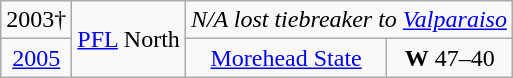<table class="wikitable" style="text-align:center;">
<tr>
<td>2003†</td>
<td rowspan="2"><a href='#'>PFL</a> North</td>
<td colspan="2"><em> N/A lost tiebreaker to <a href='#'>Valparaiso</a></em></td>
</tr>
<tr>
<td><a href='#'>2005</a></td>
<td><a href='#'>Morehead State</a></td>
<td><strong>W</strong> 47–40</td>
</tr>
</table>
